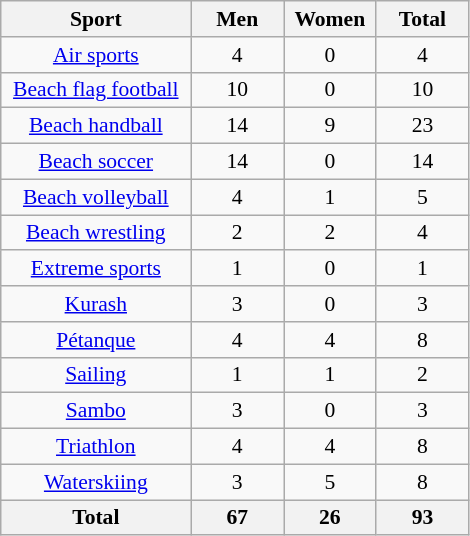<table class="wikitable sortable" style="font-size:90%; text-align:center;">
<tr>
<th width=120>Sport</th>
<th width=55>Men</th>
<th width=55>Women</th>
<th width=55>Total</th>
</tr>
<tr>
<td><a href='#'>Air sports</a></td>
<td>4</td>
<td>0</td>
<td>4</td>
</tr>
<tr>
<td><a href='#'>Beach flag football</a></td>
<td>10</td>
<td>0</td>
<td>10</td>
</tr>
<tr>
<td><a href='#'>Beach handball</a></td>
<td>14</td>
<td>9</td>
<td>23</td>
</tr>
<tr>
<td><a href='#'>Beach soccer</a></td>
<td>14</td>
<td>0</td>
<td>14</td>
</tr>
<tr>
<td><a href='#'>Beach volleyball</a></td>
<td>4</td>
<td>1</td>
<td>5</td>
</tr>
<tr>
<td><a href='#'>Beach wrestling</a></td>
<td>2</td>
<td>2</td>
<td>4</td>
</tr>
<tr>
<td><a href='#'>Extreme sports</a></td>
<td>1</td>
<td>0</td>
<td>1</td>
</tr>
<tr>
<td><a href='#'>Kurash</a></td>
<td>3</td>
<td>0</td>
<td>3</td>
</tr>
<tr>
<td><a href='#'>Pétanque</a></td>
<td>4</td>
<td>4</td>
<td>8</td>
</tr>
<tr>
<td><a href='#'>Sailing</a></td>
<td>1</td>
<td>1</td>
<td>2</td>
</tr>
<tr>
<td><a href='#'>Sambo</a></td>
<td>3</td>
<td>0</td>
<td>3</td>
</tr>
<tr>
<td><a href='#'>Triathlon</a></td>
<td>4</td>
<td>4</td>
<td>8</td>
</tr>
<tr>
<td><a href='#'>Waterskiing</a></td>
<td>3</td>
<td>5</td>
<td>8</td>
</tr>
<tr class="sortbottom">
<th>Total</th>
<th>67</th>
<th>26</th>
<th>93</th>
</tr>
</table>
